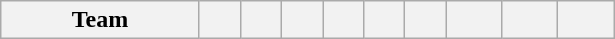<table class="wikitable sortable" style="text-align: center;">
<tr>
<th width=125>Team</th>
<th width=20></th>
<th width=20></th>
<th width=20></th>
<th width=20></th>
<th width=20></th>
<th width=20></th>
<th width=30></th>
<th width=30></th>
<th width=30></th>
</tr>
</table>
